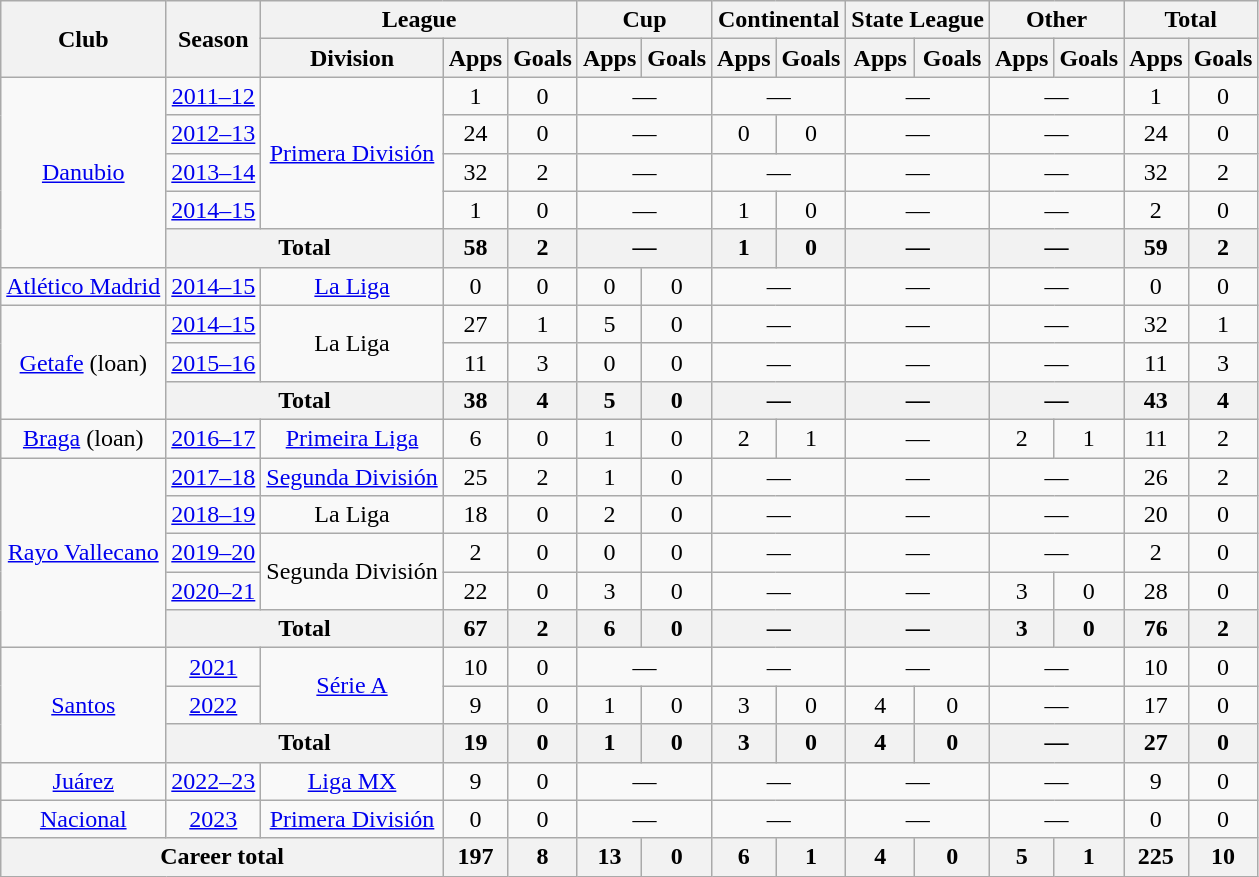<table class="wikitable" style="text-align: center;">
<tr>
<th rowspan="2">Club</th>
<th rowspan="2">Season</th>
<th colspan="3">League</th>
<th colspan="2">Cup</th>
<th colspan="2">Continental</th>
<th colspan="2">State League</th>
<th colspan="2">Other</th>
<th colspan="2">Total</th>
</tr>
<tr>
<th>Division</th>
<th>Apps</th>
<th>Goals</th>
<th>Apps</th>
<th>Goals</th>
<th>Apps</th>
<th>Goals</th>
<th>Apps</th>
<th>Goals</th>
<th>Apps</th>
<th>Goals</th>
<th>Apps</th>
<th>Goals</th>
</tr>
<tr>
<td rowspan="5" valign="center"><a href='#'>Danubio</a></td>
<td><a href='#'>2011–12</a></td>
<td rowspan="4"><a href='#'>Primera División</a></td>
<td>1</td>
<td>0</td>
<td colspan="2">—</td>
<td colspan="2">—</td>
<td colspan="2">—</td>
<td colspan="2">—</td>
<td>1</td>
<td>0</td>
</tr>
<tr>
<td><a href='#'>2012–13</a></td>
<td>24</td>
<td>0</td>
<td colspan="2">—</td>
<td>0</td>
<td>0</td>
<td colspan="2">—</td>
<td colspan="2">—</td>
<td>24</td>
<td>0</td>
</tr>
<tr>
<td><a href='#'>2013–14</a></td>
<td>32</td>
<td>2</td>
<td colspan="2">—</td>
<td colspan="2">—</td>
<td colspan="2">—</td>
<td colspan="2">—</td>
<td>32</td>
<td>2</td>
</tr>
<tr>
<td><a href='#'>2014–15</a></td>
<td>1</td>
<td>0</td>
<td colspan="2">—</td>
<td>1</td>
<td>0</td>
<td colspan="2">—</td>
<td colspan="2">—</td>
<td>2</td>
<td>0</td>
</tr>
<tr>
<th colspan="2">Total</th>
<th>58</th>
<th>2</th>
<th colspan="2">—</th>
<th>1</th>
<th>0</th>
<th colspan="2">—</th>
<th colspan="2">—</th>
<th>59</th>
<th>2</th>
</tr>
<tr>
<td valign="center"><a href='#'>Atlético Madrid</a></td>
<td><a href='#'>2014–15</a></td>
<td><a href='#'>La Liga</a></td>
<td>0</td>
<td>0</td>
<td>0</td>
<td>0</td>
<td colspan="2">—</td>
<td colspan="2">—</td>
<td colspan="2">—</td>
<td>0</td>
<td>0</td>
</tr>
<tr>
<td rowspan="3" valign="center"><a href='#'>Getafe</a> (loan)</td>
<td><a href='#'>2014–15</a></td>
<td rowspan="2">La Liga</td>
<td>27</td>
<td>1</td>
<td>5</td>
<td>0</td>
<td colspan="2">—</td>
<td colspan="2">—</td>
<td colspan="2">—</td>
<td>32</td>
<td>1</td>
</tr>
<tr>
<td><a href='#'>2015–16</a></td>
<td>11</td>
<td>3</td>
<td>0</td>
<td>0</td>
<td colspan="2">—</td>
<td colspan="2">—</td>
<td colspan="2">—</td>
<td>11</td>
<td>3</td>
</tr>
<tr>
<th colspan="2">Total</th>
<th>38</th>
<th>4</th>
<th>5</th>
<th>0</th>
<th colspan="2">—</th>
<th colspan="2">—</th>
<th colspan="2">—</th>
<th>43</th>
<th>4</th>
</tr>
<tr>
<td valign="center"><a href='#'>Braga</a> (loan)</td>
<td><a href='#'>2016–17</a></td>
<td><a href='#'>Primeira Liga</a></td>
<td>6</td>
<td>0</td>
<td>1</td>
<td>0</td>
<td>2</td>
<td>1</td>
<td colspan="2">—</td>
<td>2</td>
<td>1</td>
<td>11</td>
<td>2</td>
</tr>
<tr>
<td rowspan="5" valign="center"><a href='#'>Rayo Vallecano</a></td>
<td><a href='#'>2017–18</a></td>
<td><a href='#'>Segunda División</a></td>
<td>25</td>
<td>2</td>
<td>1</td>
<td>0</td>
<td colspan="2">—</td>
<td colspan="2">—</td>
<td colspan="2">—</td>
<td>26</td>
<td>2</td>
</tr>
<tr>
<td><a href='#'>2018–19</a></td>
<td>La Liga</td>
<td>18</td>
<td>0</td>
<td>2</td>
<td>0</td>
<td colspan="2">—</td>
<td colspan="2">—</td>
<td colspan="2">—</td>
<td>20</td>
<td>0</td>
</tr>
<tr>
<td><a href='#'>2019–20</a></td>
<td rowspan="2">Segunda División</td>
<td>2</td>
<td>0</td>
<td>0</td>
<td>0</td>
<td colspan="2">—</td>
<td colspan="2">—</td>
<td colspan="2">—</td>
<td>2</td>
<td>0</td>
</tr>
<tr>
<td><a href='#'>2020–21</a></td>
<td>22</td>
<td>0</td>
<td>3</td>
<td>0</td>
<td colspan="2">—</td>
<td colspan="2">—</td>
<td>3</td>
<td>0</td>
<td>28</td>
<td>0</td>
</tr>
<tr>
<th colspan="2">Total</th>
<th>67</th>
<th>2</th>
<th>6</th>
<th>0</th>
<th colspan="2">—</th>
<th colspan="2">—</th>
<th>3</th>
<th>0</th>
<th>76</th>
<th>2</th>
</tr>
<tr>
<td rowspan="3" valign="center"><a href='#'>Santos</a></td>
<td><a href='#'>2021</a></td>
<td rowspan="2"><a href='#'>Série A</a></td>
<td>10</td>
<td>0</td>
<td colspan="2">—</td>
<td colspan="2">—</td>
<td colspan="2">—</td>
<td colspan="2">—</td>
<td>10</td>
<td>0</td>
</tr>
<tr>
<td><a href='#'>2022</a></td>
<td>9</td>
<td>0</td>
<td>1</td>
<td>0</td>
<td>3</td>
<td>0</td>
<td>4</td>
<td>0</td>
<td colspan="2">—</td>
<td>17</td>
<td>0</td>
</tr>
<tr>
<th colspan="2">Total</th>
<th>19</th>
<th>0</th>
<th>1</th>
<th>0</th>
<th>3</th>
<th>0</th>
<th>4</th>
<th>0</th>
<th colspan="2">—</th>
<th>27</th>
<th>0</th>
</tr>
<tr>
<td valign="center"><a href='#'>Juárez</a></td>
<td><a href='#'>2022–23</a></td>
<td><a href='#'>Liga MX</a></td>
<td>9</td>
<td>0</td>
<td colspan="2">—</td>
<td colspan="2">—</td>
<td colspan="2">—</td>
<td colspan="2">—</td>
<td>9</td>
<td>0</td>
</tr>
<tr>
<td valign="center"><a href='#'>Nacional</a></td>
<td><a href='#'>2023</a></td>
<td><a href='#'>Primera División</a></td>
<td>0</td>
<td>0</td>
<td colspan="2">—</td>
<td colspan="2">—</td>
<td colspan="2">—</td>
<td colspan="2">—</td>
<td>0</td>
<td>0</td>
</tr>
<tr>
<th colspan="3"><strong>Career total</strong></th>
<th>197</th>
<th>8</th>
<th>13</th>
<th>0</th>
<th>6</th>
<th>1</th>
<th>4</th>
<th>0</th>
<th>5</th>
<th>1</th>
<th>225</th>
<th>10</th>
</tr>
</table>
